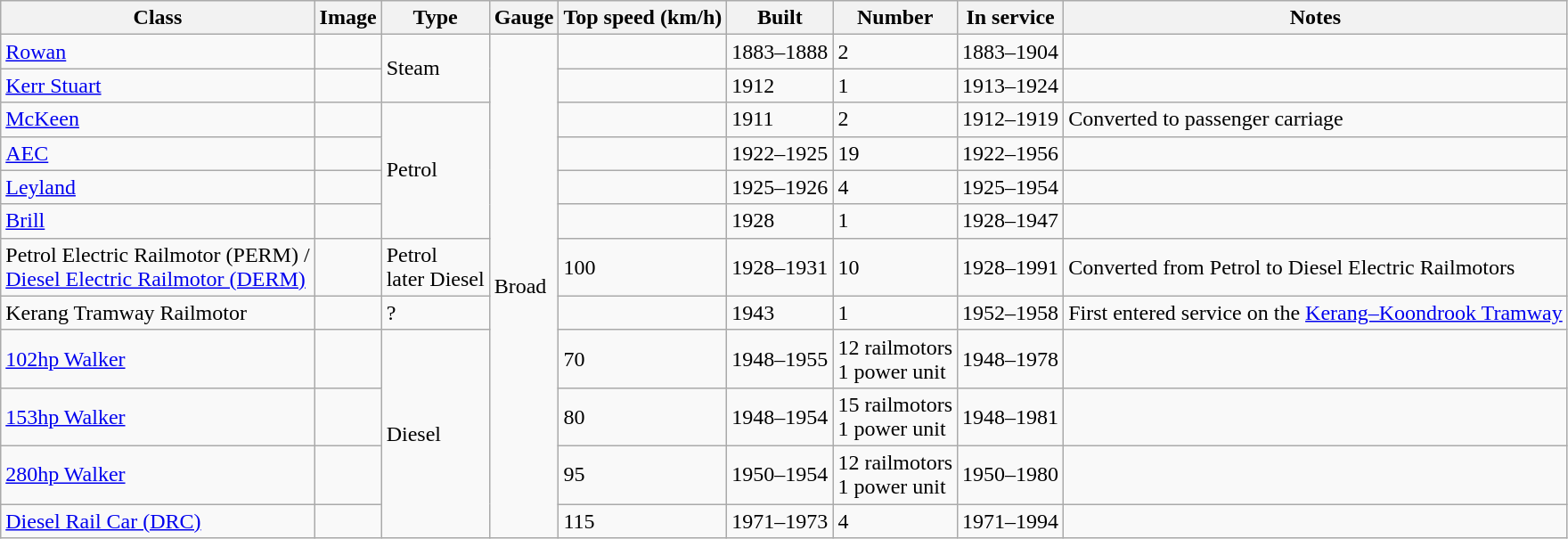<table class="wikitable sortable">
<tr>
<th>Class</th>
<th>Image</th>
<th>Type</th>
<th>Gauge</th>
<th>Top speed (km/h)</th>
<th>Built</th>
<th>Number</th>
<th>In service</th>
<th>Notes</th>
</tr>
<tr>
<td><a href='#'>Rowan</a></td>
<td></td>
<td rowspan="2">Steam</td>
<td rowspan="12">Broad</td>
<td></td>
<td>1883–1888</td>
<td>2</td>
<td>1883–1904</td>
<td></td>
</tr>
<tr>
<td><a href='#'>Kerr Stuart</a></td>
<td></td>
<td></td>
<td>1912</td>
<td>1</td>
<td>1913–1924</td>
<td></td>
</tr>
<tr>
<td><a href='#'>McKeen</a></td>
<td></td>
<td rowspan="4">Petrol</td>
<td></td>
<td>1911</td>
<td>2</td>
<td>1912–1919</td>
<td>Converted to passenger carriage</td>
</tr>
<tr>
<td><a href='#'>AEC</a></td>
<td></td>
<td></td>
<td>1922–1925</td>
<td>19</td>
<td>1922–1956</td>
<td></td>
</tr>
<tr>
<td><a href='#'>Leyland</a></td>
<td></td>
<td></td>
<td>1925–1926</td>
<td>4</td>
<td>1925–1954</td>
<td></td>
</tr>
<tr>
<td><a href='#'>Brill</a></td>
<td></td>
<td></td>
<td>1928</td>
<td>1</td>
<td>1928–1947</td>
<td></td>
</tr>
<tr>
<td>Petrol Electric Railmotor (PERM) /<br><a href='#'>Diesel Electric Railmotor (DERM)</a></td>
<td></td>
<td>Petrol<br>later Diesel</td>
<td>100</td>
<td>1928–1931</td>
<td>10</td>
<td>1928–1991</td>
<td>Converted from Petrol to Diesel Electric Railmotors</td>
</tr>
<tr>
<td>Kerang Tramway Railmotor</td>
<td></td>
<td>?</td>
<td></td>
<td>1943</td>
<td>1</td>
<td>1952–1958</td>
<td>First entered service on the <a href='#'>Kerang–Koondrook Tramway</a></td>
</tr>
<tr>
<td><a href='#'>102hp Walker</a></td>
<td></td>
<td rowspan="4">Diesel</td>
<td>70</td>
<td>1948–1955</td>
<td>12 railmotors<br>1 power unit</td>
<td>1948–1978</td>
<td></td>
</tr>
<tr>
<td><a href='#'>153hp Walker</a></td>
<td></td>
<td>80</td>
<td>1948–1954</td>
<td>15 railmotors<br>1 power unit</td>
<td>1948–1981</td>
<td></td>
</tr>
<tr>
<td><a href='#'>280hp Walker</a></td>
<td></td>
<td>95</td>
<td>1950–1954</td>
<td>12 railmotors<br>1 power unit</td>
<td>1950–1980</td>
<td></td>
</tr>
<tr>
<td><a href='#'>Diesel Rail Car (DRC)</a></td>
<td></td>
<td>115</td>
<td>1971–1973</td>
<td>4</td>
<td>1971–1994</td>
<td></td>
</tr>
</table>
